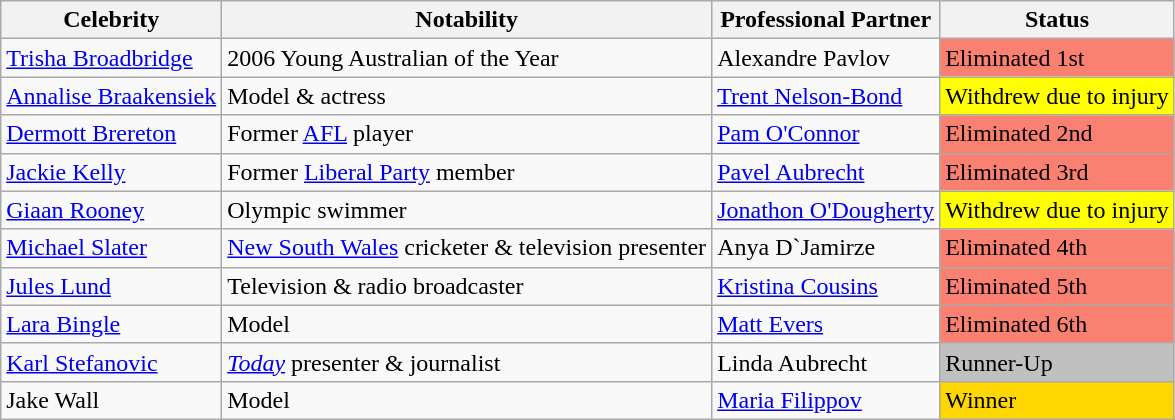<table class="wikitable">
<tr>
<th>Celebrity</th>
<th>Notability</th>
<th>Professional Partner</th>
<th>Status</th>
</tr>
<tr>
<td><a href='#'>Trisha Broadbridge</a></td>
<td>2006 Young Australian of the Year</td>
<td>Alexandre Pavlov</td>
<td bgcolor="salmon">Eliminated 1st</td>
</tr>
<tr>
<td><a href='#'>Annalise Braakensiek</a></td>
<td>Model & actress</td>
<td><a href='#'>Trent Nelson-Bond</a></td>
<td bgcolor=yellow>Withdrew due to injury</td>
</tr>
<tr>
<td><a href='#'>Dermott Brereton</a></td>
<td>Former <a href='#'>AFL</a> player</td>
<td><a href='#'>Pam O'Connor</a></td>
<td bgcolor=salmon>Eliminated 2nd</td>
</tr>
<tr>
<td><a href='#'>Jackie Kelly</a></td>
<td>Former <a href='#'>Liberal Party</a> member</td>
<td><a href='#'>Pavel Aubrecht</a></td>
<td bgcolor=salmon>Eliminated 3rd</td>
</tr>
<tr>
<td><a href='#'>Giaan Rooney</a></td>
<td>Olympic swimmer</td>
<td><a href='#'>Jonathon O'Dougherty</a></td>
<td bgcolor=yellow>Withdrew due to injury</td>
</tr>
<tr>
<td><a href='#'>Michael Slater</a></td>
<td><a href='#'>New South Wales</a> cricketer & television presenter</td>
<td>Anya D`Jamirze</td>
<td bgcolor="salmon">Eliminated 4th</td>
</tr>
<tr>
<td><a href='#'>Jules Lund</a></td>
<td>Television & radio broadcaster</td>
<td><a href='#'>Kristina Cousins</a></td>
<td bgcolor=salmon>Eliminated 5th</td>
</tr>
<tr>
<td><a href='#'>Lara Bingle</a></td>
<td>Model</td>
<td><a href='#'>Matt Evers</a></td>
<td bgcolor=salmon>Eliminated 6th</td>
</tr>
<tr>
<td><a href='#'>Karl Stefanovic</a></td>
<td><em><a href='#'>Today</a></em> presenter & journalist</td>
<td>Linda Aubrecht</td>
<td bgcolor="silver">Runner-Up</td>
</tr>
<tr>
<td>Jake Wall</td>
<td>Model</td>
<td><a href='#'>Maria Filippov</a></td>
<td bgcolor=gold>Winner</td>
</tr>
</table>
